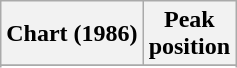<table class="wikitable sortable plainrowheaders" style="text-align:center">
<tr>
<th>Chart (1986)</th>
<th>Peak<br>position</th>
</tr>
<tr>
</tr>
<tr>
</tr>
</table>
